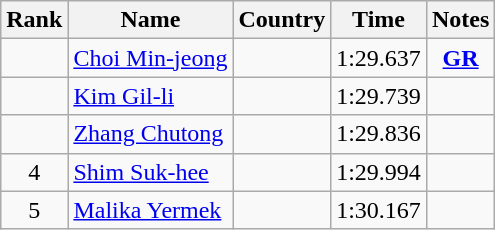<table class="wikitable sortable" style="text-align:center">
<tr>
<th>Rank</th>
<th>Name</th>
<th>Country</th>
<th>Time</th>
<th>Notes</th>
</tr>
<tr>
<td></td>
<td align=left><a href='#'>Choi Min-jeong</a></td>
<td align=left></td>
<td>1:29.637</td>
<td><strong><a href='#'>GR</a></strong></td>
</tr>
<tr>
<td></td>
<td align=left><a href='#'>Kim Gil-li</a></td>
<td align=left></td>
<td>1:29.739</td>
<td></td>
</tr>
<tr>
<td></td>
<td align=left><a href='#'>Zhang Chutong</a></td>
<td align=left></td>
<td>1:29.836</td>
<td></td>
</tr>
<tr>
<td>4</td>
<td align=left><a href='#'>Shim Suk-hee</a></td>
<td align=left></td>
<td>1:29.994</td>
<td></td>
</tr>
<tr>
<td>5</td>
<td align=left><a href='#'>Malika Yermek</a></td>
<td align=left></td>
<td>1:30.167</td>
<td></td>
</tr>
</table>
